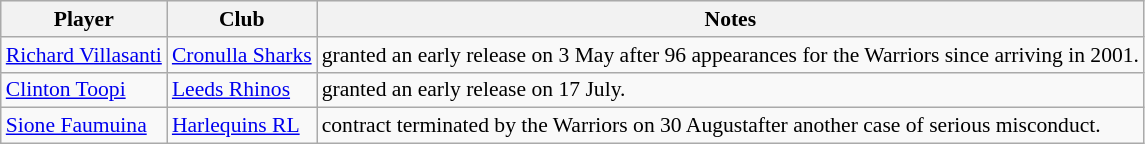<table class="wikitable" style="font-size:90%">
<tr style="background:#efefef;">
<th>Player</th>
<th>Club</th>
<th>Notes</th>
</tr>
<tr>
<td><a href='#'>Richard Villasanti</a></td>
<td><a href='#'>Cronulla Sharks</a></td>
<td>granted an early release on 3 May after 96 appearances for the Warriors since arriving in 2001.</td>
</tr>
<tr>
<td><a href='#'>Clinton Toopi</a></td>
<td><a href='#'>Leeds Rhinos</a></td>
<td>granted an early release on 17 July.</td>
</tr>
<tr>
<td><a href='#'>Sione Faumuina</a></td>
<td><a href='#'>Harlequins RL</a></td>
<td>contract terminated by the Warriors on 30 Augustafter another case of serious misconduct.</td>
</tr>
</table>
